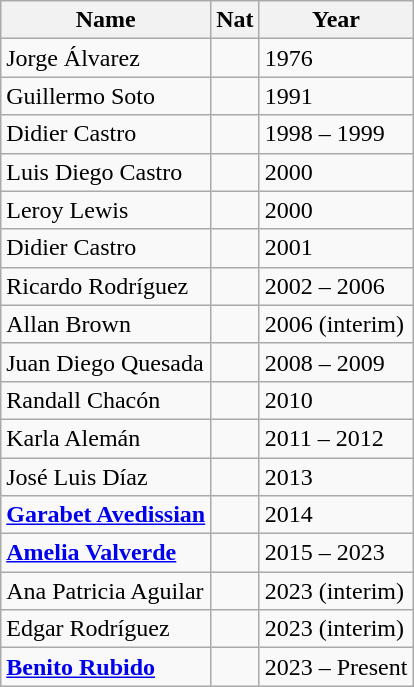<table class="wikitable">
<tr>
<th>Name</th>
<th>Nat</th>
<th>Year</th>
</tr>
<tr>
<td>Jorge Álvarez</td>
<td></td>
<td>1976</td>
</tr>
<tr>
<td>Guillermo Soto</td>
<td></td>
<td>1991</td>
</tr>
<tr>
<td>Didier Castro</td>
<td></td>
<td>1998 – 1999</td>
</tr>
<tr>
<td>Luis Diego Castro</td>
<td></td>
<td>2000</td>
</tr>
<tr>
<td>Leroy Lewis</td>
<td></td>
<td>2000</td>
</tr>
<tr>
<td>Didier Castro</td>
<td></td>
<td>2001</td>
</tr>
<tr>
<td>Ricardo Rodríguez</td>
<td></td>
<td>2002 – 2006</td>
</tr>
<tr>
<td>Allan Brown</td>
<td></td>
<td>2006 (interim)</td>
</tr>
<tr>
<td>Juan Diego Quesada</td>
<td></td>
<td>2008 – 2009</td>
</tr>
<tr>
<td>Randall Chacón</td>
<td></td>
<td>2010</td>
</tr>
<tr>
<td>Karla Alemán</td>
<td></td>
<td>2011 – 2012</td>
</tr>
<tr>
<td>José Luis Díaz</td>
<td></td>
<td>2013</td>
</tr>
<tr>
<td><strong><a href='#'>Garabet Avedissian</a></strong> </td>
<td></td>
<td>2014</td>
</tr>
<tr>
<td><strong><a href='#'>Amelia Valverde</a></strong></td>
<td></td>
<td>2015 – 2023</td>
</tr>
<tr>
<td>Ana Patricia Aguilar</td>
<td></td>
<td>2023 (interim)</td>
</tr>
<tr>
<td>Edgar Rodríguez</td>
<td></td>
<td>2023 (interim)</td>
</tr>
<tr>
<td><strong><a href='#'>Benito Rubido</a></strong></td>
<td></td>
<td>2023 – Present</td>
</tr>
</table>
